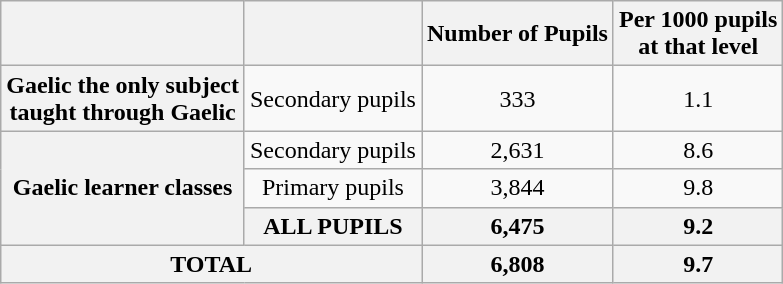<table class="wikitable" style="text-align:center">
<tr>
<th></th>
<th></th>
<th>Number of Pupils</th>
<th>Per 1000 pupils<br>at that level</th>
</tr>
<tr>
<th>Gaelic the only subject <br>taught through Gaelic</th>
<td>Secondary pupils</td>
<td>333</td>
<td>1.1</td>
</tr>
<tr>
<th rowspan="3">Gaelic learner classes</th>
<td>Secondary pupils</td>
<td>2,631</td>
<td>8.6</td>
</tr>
<tr>
<td>Primary pupils</td>
<td>3,844</td>
<td>9.8</td>
</tr>
<tr>
<th><strong>ALL PUPILS</strong></th>
<th><strong>6,475</strong></th>
<th><strong>9.2</strong></th>
</tr>
<tr>
<th colspan="2">TOTAL</th>
<th>6,808</th>
<th>9.7</th>
</tr>
</table>
